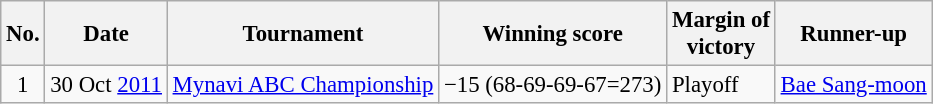<table class="wikitable" style="font-size:95%;">
<tr>
<th>No.</th>
<th>Date</th>
<th>Tournament</th>
<th>Winning score</th>
<th>Margin of<br>victory</th>
<th>Runner-up</th>
</tr>
<tr>
<td align=center>1</td>
<td align=right>30 Oct <a href='#'>2011</a></td>
<td><a href='#'>Mynavi ABC Championship</a></td>
<td>−15 (68-69-69-67=273)</td>
<td>Playoff</td>
<td> <a href='#'>Bae Sang-moon</a></td>
</tr>
</table>
